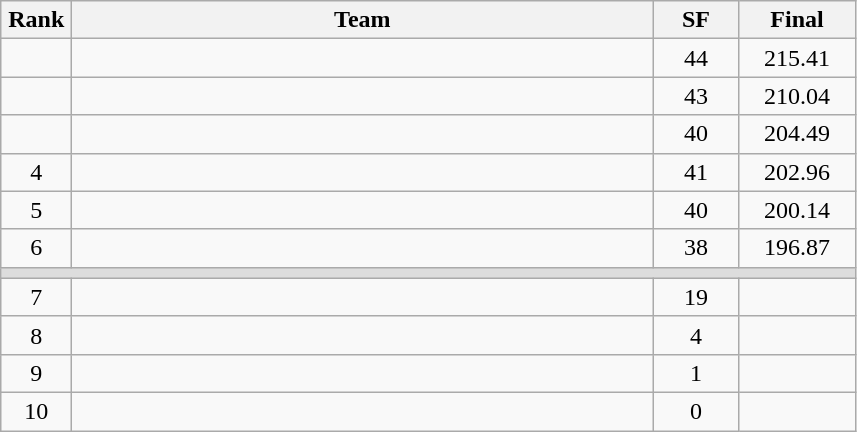<table class=wikitable style="text-align:center">
<tr>
<th width=40>Rank</th>
<th width=380>Team</th>
<th width=50>SF</th>
<th width=70>Final</th>
</tr>
<tr>
<td></td>
<td align=left></td>
<td>44</td>
<td>215.41</td>
</tr>
<tr>
<td></td>
<td align=left></td>
<td>43</td>
<td>210.04</td>
</tr>
<tr>
<td></td>
<td align=left></td>
<td>40</td>
<td>204.49</td>
</tr>
<tr>
<td>4</td>
<td align=left></td>
<td>41</td>
<td>202.96</td>
</tr>
<tr>
<td>5</td>
<td align=left></td>
<td>40</td>
<td>200.14</td>
</tr>
<tr>
<td>6</td>
<td align=left></td>
<td>38</td>
<td>196.87</td>
</tr>
<tr bgcolor=#DDDDDD>
<td colspan=4></td>
</tr>
<tr>
<td>7</td>
<td align=left></td>
<td>19</td>
<td></td>
</tr>
<tr>
<td>8</td>
<td align=left></td>
<td>4</td>
<td></td>
</tr>
<tr>
<td>9</td>
<td align=left></td>
<td>1</td>
<td></td>
</tr>
<tr>
<td>10</td>
<td align=left></td>
<td>0</td>
<td></td>
</tr>
</table>
